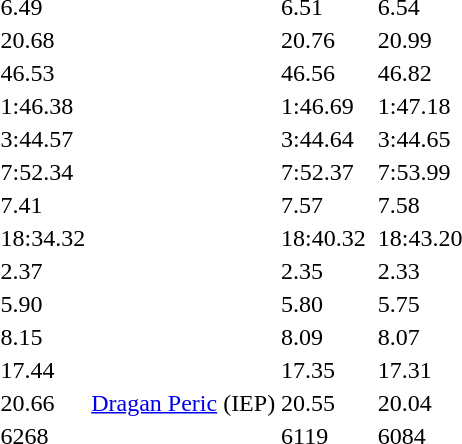<table>
<tr>
<td></td>
<td></td>
<td>6.49</td>
<td></td>
<td>6.51</td>
<td></td>
<td>6.54</td>
</tr>
<tr>
<td></td>
<td></td>
<td>20.68</td>
<td></td>
<td>20.76</td>
<td></td>
<td>20.99</td>
</tr>
<tr>
<td></td>
<td></td>
<td>46.53</td>
<td></td>
<td>46.56</td>
<td></td>
<td>46.82</td>
</tr>
<tr>
<td></td>
<td></td>
<td>1:46.38</td>
<td></td>
<td>1:46.69</td>
<td></td>
<td>1:47.18</td>
</tr>
<tr>
<td></td>
<td></td>
<td>3:44.57</td>
<td></td>
<td>3:44.64</td>
<td></td>
<td>3:44.65</td>
</tr>
<tr>
<td></td>
<td></td>
<td>7:52.34</td>
<td></td>
<td>7:52.37</td>
<td></td>
<td>7:53.99</td>
</tr>
<tr>
<td></td>
<td></td>
<td>7.41</td>
<td></td>
<td>7.57</td>
<td></td>
<td>7.58</td>
</tr>
<tr>
<td></td>
<td></td>
<td>18:34.32</td>
<td></td>
<td>18:40.32</td>
<td></td>
<td>18:43.20</td>
</tr>
<tr>
<td></td>
<td></td>
<td>2.37</td>
<td></td>
<td>2.35</td>
<td></td>
<td>2.33</td>
</tr>
<tr>
<td></td>
<td></td>
<td>5.90</td>
<td></td>
<td>5.80</td>
<td></td>
<td>5.75</td>
</tr>
<tr>
<td></td>
<td></td>
<td>8.15</td>
<td></td>
<td>8.09</td>
<td></td>
<td>8.07</td>
</tr>
<tr>
<td></td>
<td></td>
<td>17.44</td>
<td></td>
<td>17.35</td>
<td></td>
<td>17.31</td>
</tr>
<tr>
<td></td>
<td></td>
<td>20.66</td>
<td><a href='#'>Dragan Peric</a> (IEP)</td>
<td>20.55</td>
<td></td>
<td>20.04</td>
</tr>
<tr>
<td></td>
<td></td>
<td>6268</td>
<td></td>
<td>6119</td>
<td></td>
<td>6084</td>
</tr>
</table>
